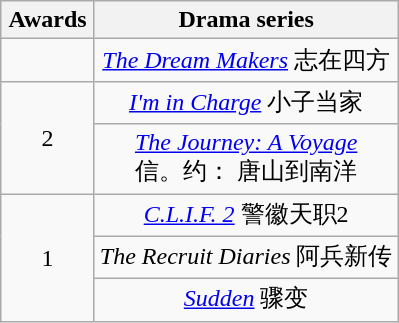<table class="wikitable" style="text-align: center">
<tr>
<th scope="col" width="55">Awards</th>
<th scope="col" align="center">Drama series</th>
</tr>
<tr>
<td></td>
<td><em><a href='#'>The Dream Makers</a></em> 志在四方</td>
</tr>
<tr>
<td rowspan="2" style="text-align:center;">2</td>
<td><em><a href='#'>I'm in Charge</a></em> 小子当家</td>
</tr>
<tr>
<td><em><a href='#'>The Journey: A Voyage</a></em> <br> 信。约： 唐山到南洋</td>
</tr>
<tr>
<td rowspan="3" style="text-align:center;">1</td>
<td><em><a href='#'>C.L.I.F. 2</a></em> 警徽天职2 </td>
</tr>
<tr>
<td><em>The Recruit Diaries</em> 阿兵新传</td>
</tr>
<tr>
<td><em><a href='#'>Sudden</a></em> 骤变</td>
</tr>
</table>
